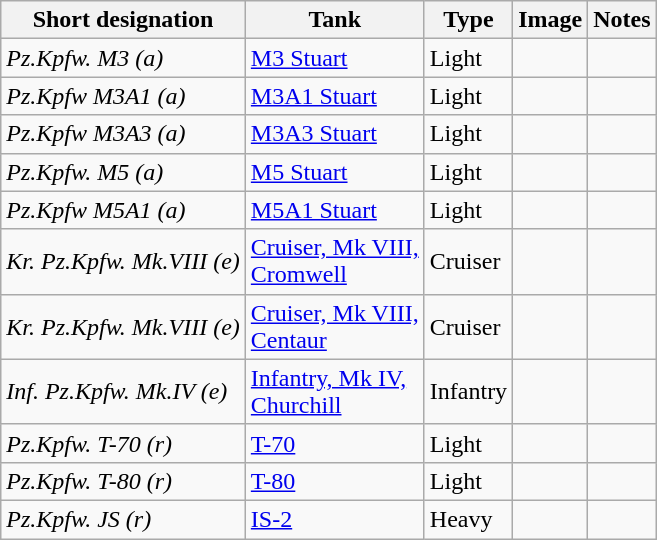<table class="wikitable sortable mw-collapsible mw-collapsed">
<tr>
<th>Short designation</th>
<th>Tank</th>
<th>Type</th>
<th>Image</th>
<th>Notes</th>
</tr>
<tr>
<td><em>Pz.Kpfw. M3 (a)</em></td>
<td><a href='#'>M3 Stuart</a></td>
<td>Light</td>
<td></td>
<td></td>
</tr>
<tr>
<td><em>Pz.Kpfw M3A1 (a)</em></td>
<td><a href='#'>M3A1 Stuart</a></td>
<td>Light</td>
<td></td>
<td></td>
</tr>
<tr>
<td><em>Pz.Kpfw M3A3 (a)</em></td>
<td><a href='#'>M3A3 Stuart</a></td>
<td>Light</td>
<td></td>
<td></td>
</tr>
<tr>
<td><em>Pz.Kpfw. M5 (a)</em></td>
<td><a href='#'>M5 Stuart</a></td>
<td>Light</td>
<td></td>
<td></td>
</tr>
<tr>
<td><em>Pz.Kpfw M5A1 (a)</em></td>
<td><a href='#'>M5A1 Stuart</a></td>
<td>Light</td>
<td></td>
<td></td>
</tr>
<tr>
<td><em>Kr. Pz.Kpfw. Mk.VIII (e)</em></td>
<td><a href='#'>Cruiser, Mk VIII,<br>Cromwell</a></td>
<td>Cruiser</td>
<td></td>
<td></td>
</tr>
<tr>
<td><em>Kr. Pz.Kpfw. Mk.VIII (e)</em></td>
<td><a href='#'>Cruiser, Mk VIII,<br>Centaur</a></td>
<td>Cruiser</td>
<td></td>
<td></td>
</tr>
<tr>
<td><em>Inf. Pz.Kpfw. Mk.IV (e)</em></td>
<td><a href='#'>Infantry, Mk IV,<br>Churchill</a></td>
<td>Infantry</td>
<td></td>
<td></td>
</tr>
<tr>
<td><em>Pz.Kpfw. T-70 (r)</em></td>
<td><a href='#'>T-70</a></td>
<td>Light</td>
<td></td>
<td></td>
</tr>
<tr>
<td><em>Pz.Kpfw. T-80 (r)</em></td>
<td><a href='#'>T-80</a></td>
<td>Light</td>
<td></td>
<td></td>
</tr>
<tr>
<td><em>Pz.Kpfw. JS (r)</em></td>
<td><a href='#'>IS-2</a></td>
<td>Heavy</td>
<td></td>
<td></td>
</tr>
</table>
